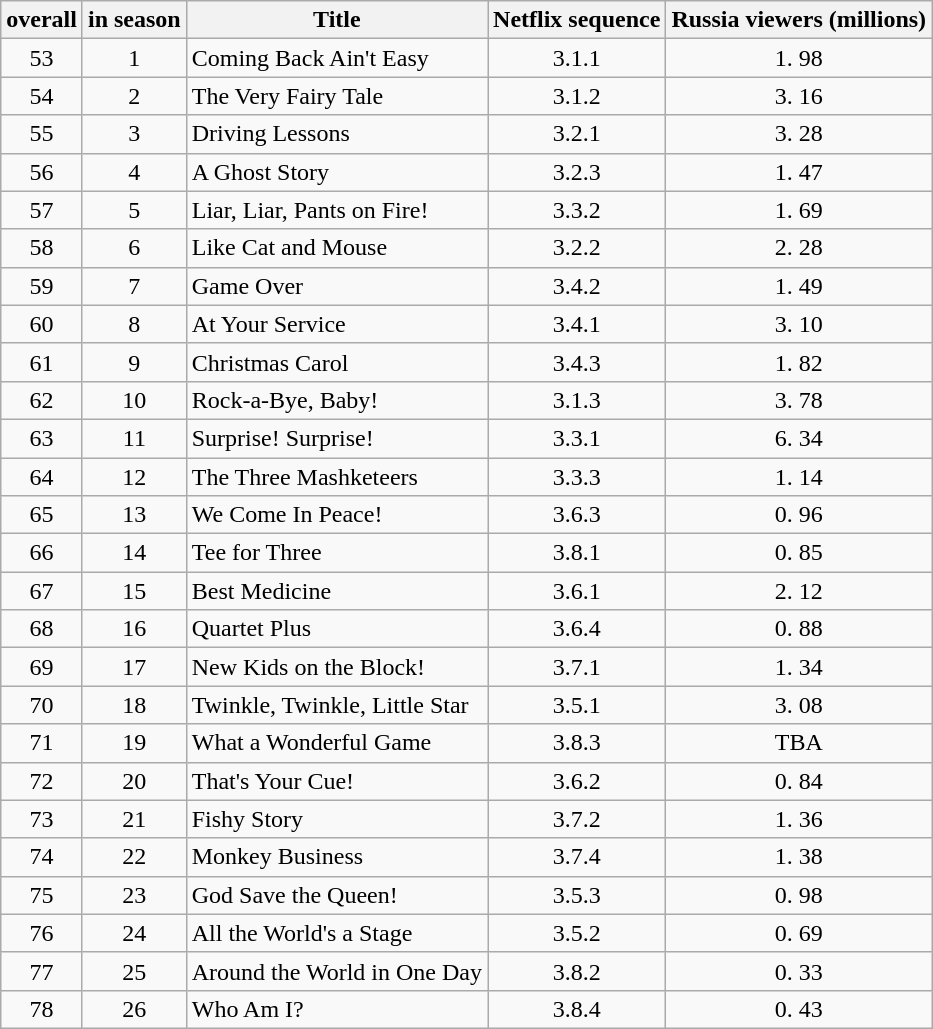<table class="wikitable sortable mw-collapsible" style="text-align: center">
<tr>
<th> overall</th>
<th> in season</th>
<th>Title</th>
<th>Netflix sequence</th>
<th>Russia viewers (millions)</th>
</tr>
<tr>
<td>53</td>
<td>1</td>
<td align="left">Coming Back Ain't Easy </td>
<td>3.1.1</td>
<td>1. 98</td>
</tr>
<tr>
<td>54</td>
<td>2</td>
<td align="left">The Very Fairy Tale</td>
<td>3.1.2</td>
<td>3. 16</td>
</tr>
<tr>
<td>55</td>
<td>3</td>
<td align="left">Driving Lessons</td>
<td>3.2.1</td>
<td>3. 28</td>
</tr>
<tr>
<td>56</td>
<td>4</td>
<td align="left">A Ghost Story</td>
<td>3.2.3</td>
<td>1. 47</td>
</tr>
<tr>
<td>57</td>
<td>5</td>
<td align="left">Liar, Liar, Pants on Fire!</td>
<td>3.3.2</td>
<td>1. 69</td>
</tr>
<tr>
<td>58</td>
<td>6</td>
<td align="left">Like Cat and Mouse</td>
<td>3.2.2</td>
<td>2. 28</td>
</tr>
<tr>
<td>59</td>
<td>7</td>
<td align="left">Game Over</td>
<td>3.4.2</td>
<td>1. 49</td>
</tr>
<tr>
<td>60</td>
<td>8</td>
<td align="left">At Your Service</td>
<td>3.4.1</td>
<td>3. 10</td>
</tr>
<tr>
<td>61</td>
<td>9</td>
<td align="left">Christmas Carol</td>
<td>3.4.3</td>
<td>1. 82</td>
</tr>
<tr>
<td>62</td>
<td>10</td>
<td align="left">Rock-a-Bye, Baby!</td>
<td>3.1.3</td>
<td>3. 78</td>
</tr>
<tr>
<td>63</td>
<td>11</td>
<td align="left">Surprise! Surprise!</td>
<td>3.3.1</td>
<td>6. 34</td>
</tr>
<tr>
<td>64</td>
<td>12</td>
<td align="left">The Three Mashketeers</td>
<td>3.3.3</td>
<td>1. 14</td>
</tr>
<tr>
<td>65</td>
<td>13</td>
<td align="left">We Come In Peace!</td>
<td>3.6.3</td>
<td>0. 96</td>
</tr>
<tr>
<td>66</td>
<td>14</td>
<td align="left">Tee for Three</td>
<td>3.8.1</td>
<td>0. 85</td>
</tr>
<tr>
<td>67</td>
<td>15</td>
<td align="left">Best Medicine</td>
<td>3.6.1</td>
<td>2. 12</td>
</tr>
<tr>
<td>68</td>
<td>16</td>
<td align="left">Quartet Plus</td>
<td>3.6.4</td>
<td>0. 88</td>
</tr>
<tr>
<td>69</td>
<td>17</td>
<td align="left">New Kids on the Block!</td>
<td>3.7.1</td>
<td>1. 34</td>
</tr>
<tr>
<td>70</td>
<td>18</td>
<td align="left">Twinkle, Twinkle, Little Star</td>
<td>3.5.1</td>
<td>3. 08</td>
</tr>
<tr>
<td>71</td>
<td>19</td>
<td align="left">What a Wonderful Game</td>
<td>3.8.3</td>
<td>TBA</td>
</tr>
<tr>
<td>72</td>
<td>20</td>
<td align="left">That's Your Cue!</td>
<td>3.6.2</td>
<td>0. 84</td>
</tr>
<tr>
<td>73</td>
<td>21</td>
<td align="left">Fishy Story</td>
<td>3.7.2</td>
<td>1. 36</td>
</tr>
<tr>
<td>74</td>
<td>22</td>
<td align="left">Monkey Business</td>
<td>3.7.4</td>
<td>1. 38</td>
</tr>
<tr>
<td>75</td>
<td>23</td>
<td align="left">God Save the Queen!</td>
<td>3.5.3</td>
<td>0. 98</td>
</tr>
<tr>
<td>76</td>
<td>24</td>
<td align="left">All the World's a Stage</td>
<td>3.5.2</td>
<td>0. 69</td>
</tr>
<tr>
<td>77</td>
<td>25</td>
<td align="left">Around the World in One Day</td>
<td>3.8.2</td>
<td>0. 33</td>
</tr>
<tr>
<td>78</td>
<td>26</td>
<td align="left">Who Am I?</td>
<td>3.8.4</td>
<td>0. 43</td>
</tr>
</table>
